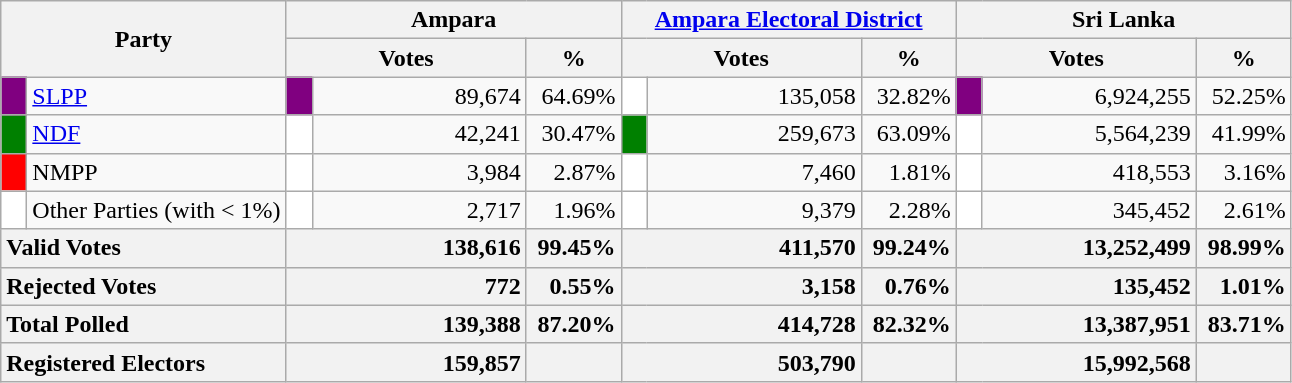<table class="wikitable">
<tr>
<th colspan="2" width="144px"rowspan="2">Party</th>
<th colspan="3" width="216px">Ampara</th>
<th colspan="3" width="216px"><a href='#'>Ampara Electoral District</a></th>
<th colspan="3" width="216px">Sri Lanka</th>
</tr>
<tr>
<th colspan="2" width="144px">Votes</th>
<th>%</th>
<th colspan="2" width="144px">Votes</th>
<th>%</th>
<th colspan="2" width="144px">Votes</th>
<th>%</th>
</tr>
<tr>
<td style="background-color:purple;" width="10px"></td>
<td style="text-align:left;"><a href='#'>SLPP</a></td>
<td style="background-color:purple;" width="10px"></td>
<td style="text-align:right;">89,674</td>
<td style="text-align:right;">64.69%</td>
<td style="background-color:white;" width="10px"></td>
<td style="text-align:right;">135,058</td>
<td style="text-align:right;">32.82%</td>
<td style="background-color:purple;" width="10px"></td>
<td style="text-align:right;">6,924,255</td>
<td style="text-align:right;">52.25%</td>
</tr>
<tr>
<td style="background-color:green;" width="10px"></td>
<td style="text-align:left;"><a href='#'>NDF</a></td>
<td style="background-color:white;" width="10px"></td>
<td style="text-align:right;">42,241</td>
<td style="text-align:right;">30.47%</td>
<td style="background-color:green;" width="10px"></td>
<td style="text-align:right;">259,673</td>
<td style="text-align:right;">63.09%</td>
<td style="background-color:white;" width="10px"></td>
<td style="text-align:right;">5,564,239</td>
<td style="text-align:right;">41.99%</td>
</tr>
<tr>
<td style="background-color:red;" width="10px"></td>
<td style="text-align:left;">NMPP</td>
<td style="background-color:white;" width="10px"></td>
<td style="text-align:right;">3,984</td>
<td style="text-align:right;">2.87%</td>
<td style="background-color:white;" width="10px"></td>
<td style="text-align:right;">7,460</td>
<td style="text-align:right;">1.81%</td>
<td style="background-color:white;" width="10px"></td>
<td style="text-align:right;">418,553</td>
<td style="text-align:right;">3.16%</td>
</tr>
<tr>
<td style="background-color:white;" width="10px"></td>
<td style="text-align:left;">Other Parties (with < 1%)</td>
<td style="background-color:white;" width="10px"></td>
<td style="text-align:right;">2,717</td>
<td style="text-align:right;">1.96%</td>
<td style="background-color:white;" width="10px"></td>
<td style="text-align:right;">9,379</td>
<td style="text-align:right;">2.28%</td>
<td style="background-color:white;" width="10px"></td>
<td style="text-align:right;">345,452</td>
<td style="text-align:right;">2.61%</td>
</tr>
<tr>
<th colspan="2" width="144px"style="text-align:left;">Valid Votes</th>
<th style="text-align:right;"colspan="2" width="144px">138,616</th>
<th style="text-align:right;">99.45%</th>
<th style="text-align:right;"colspan="2" width="144px">411,570</th>
<th style="text-align:right;">99.24%</th>
<th style="text-align:right;"colspan="2" width="144px">13,252,499</th>
<th style="text-align:right;">98.99%</th>
</tr>
<tr>
<th colspan="2" width="144px"style="text-align:left;">Rejected Votes</th>
<th style="text-align:right;"colspan="2" width="144px">772</th>
<th style="text-align:right;">0.55%</th>
<th style="text-align:right;"colspan="2" width="144px">3,158</th>
<th style="text-align:right;">0.76%</th>
<th style="text-align:right;"colspan="2" width="144px">135,452</th>
<th style="text-align:right;">1.01%</th>
</tr>
<tr>
<th colspan="2" width="144px"style="text-align:left;">Total Polled</th>
<th style="text-align:right;"colspan="2" width="144px">139,388</th>
<th style="text-align:right;">87.20%</th>
<th style="text-align:right;"colspan="2" width="144px">414,728</th>
<th style="text-align:right;">82.32%</th>
<th style="text-align:right;"colspan="2" width="144px">13,387,951</th>
<th style="text-align:right;">83.71%</th>
</tr>
<tr>
<th colspan="2" width="144px"style="text-align:left;">Registered Electors</th>
<th style="text-align:right;"colspan="2" width="144px">159,857</th>
<th></th>
<th style="text-align:right;"colspan="2" width="144px">503,790</th>
<th></th>
<th style="text-align:right;"colspan="2" width="144px">15,992,568</th>
<th></th>
</tr>
</table>
